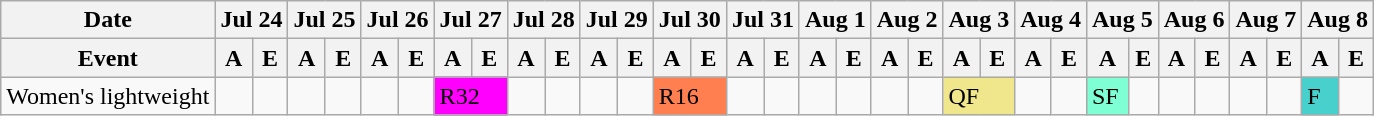<table class="wikitable olympic-schedule Boxing">
<tr>
<th>Date</th>
<th colspan="2">Jul 24</th>
<th colspan="2">Jul 25</th>
<th colspan="2">Jul 26</th>
<th colspan="2">Jul 27</th>
<th colspan="2">Jul 28</th>
<th colspan="2">Jul 29</th>
<th colspan="2">Jul 30</th>
<th colspan="2">Jul 31</th>
<th colspan="2">Aug 1</th>
<th colspan="2">Aug 2</th>
<th colspan="2">Aug 3</th>
<th colspan="2">Aug 4</th>
<th colspan="2">Aug 5</th>
<th colspan="2">Aug 6</th>
<th colspan="2">Aug 7</th>
<th colspan="2">Aug 8</th>
</tr>
<tr>
<th>Event</th>
<th>A</th>
<th>E</th>
<th>A</th>
<th>E</th>
<th>A</th>
<th>E</th>
<th>A</th>
<th>E</th>
<th>A</th>
<th>E</th>
<th>A</th>
<th>E</th>
<th>A</th>
<th>E</th>
<th>A</th>
<th>E</th>
<th>A</th>
<th>E</th>
<th>A</th>
<th>E</th>
<th>A</th>
<th>E</th>
<th>A</th>
<th>E</th>
<th>A</th>
<th>E</th>
<th>A</th>
<th>E</th>
<th>A</th>
<th>E</th>
<th>A</th>
<th>E</th>
</tr>
<tr>
<td class="event">Women's lightweight</td>
<td></td>
<td></td>
<td></td>
<td></td>
<td></td>
<td></td>
<td colspan="2" bgcolor="#FF00FF" class="roundof32">R32</td>
<td></td>
<td></td>
<td></td>
<td></td>
<td colspan="2" bgcolor="#FF7F50" class="roundof16">R16</td>
<td></td>
<td></td>
<td></td>
<td></td>
<td></td>
<td></td>
<td colspan="2" bgcolor="#F0E68C" class="quarterfinals">QF</td>
<td></td>
<td></td>
<td bgcolor="#7FFFD4" class="semifinals">SF</td>
<td></td>
<td></td>
<td></td>
<td></td>
<td></td>
<td bgcolor="#48D1CC" class="final">F</td>
<td></td>
</tr>
</table>
